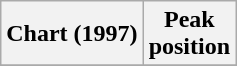<table class="wikitable sortable plainrowheaders" style="text-align:center;">
<tr>
<th scope="col">Chart (1997)</th>
<th scope="col">Peak<br>position</th>
</tr>
<tr>
</tr>
</table>
